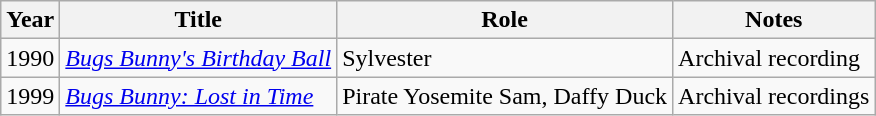<table class="wikitable">
<tr>
<th>Year</th>
<th>Title</th>
<th>Role</th>
<th>Notes</th>
</tr>
<tr>
<td>1990</td>
<td><em><a href='#'>Bugs Bunny's Birthday Ball</a></em></td>
<td>Sylvester</td>
<td>Archival recording</td>
</tr>
<tr>
<td>1999</td>
<td><em><a href='#'>Bugs Bunny: Lost in Time</a></em></td>
<td>Pirate Yosemite Sam, Daffy Duck</td>
<td>Archival recordings</td>
</tr>
</table>
